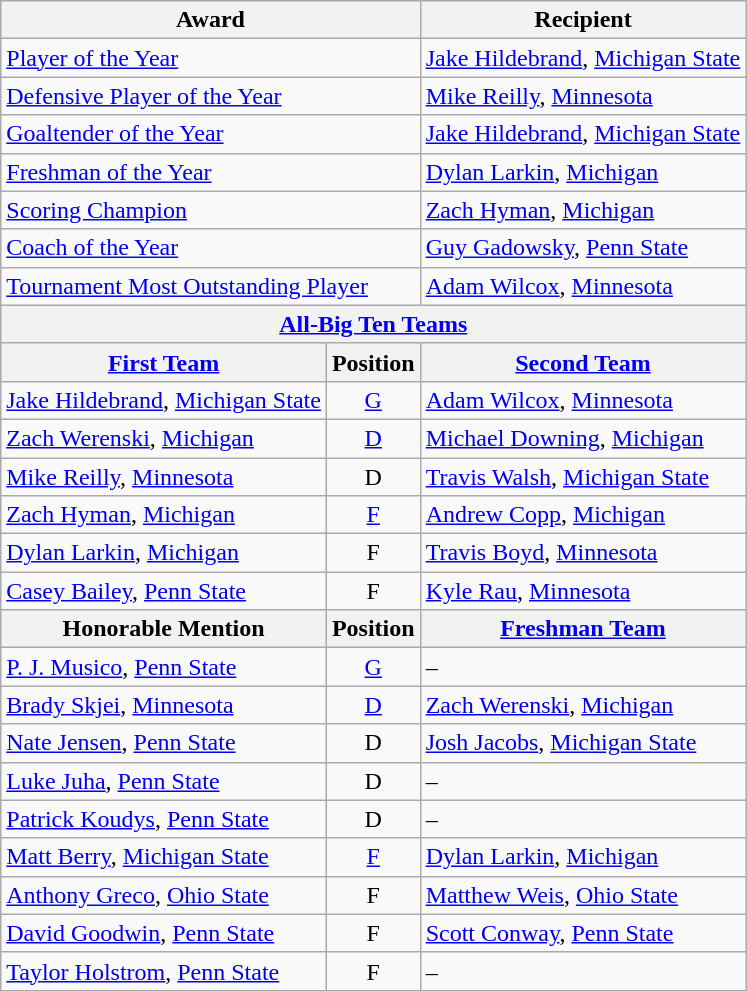<table class="wikitable">
<tr>
<th colspan=2>Award</th>
<th>Recipient</th>
</tr>
<tr>
<td colspan=2><a href='#'>Player of the Year</a></td>
<td><a href='#'>Jake Hildebrand</a>, <a href='#'>Michigan State</a></td>
</tr>
<tr>
<td colspan=2><a href='#'>Defensive Player of the Year</a></td>
<td><a href='#'>Mike Reilly</a>, <a href='#'>Minnesota</a></td>
</tr>
<tr>
<td colspan=2><a href='#'>Goaltender of the Year</a></td>
<td><a href='#'>Jake Hildebrand</a>, <a href='#'>Michigan State</a></td>
</tr>
<tr>
<td colspan=2><a href='#'>Freshman of the Year</a></td>
<td><a href='#'>Dylan Larkin</a>, <a href='#'>Michigan</a></td>
</tr>
<tr>
<td colspan=2><a href='#'>Scoring Champion</a></td>
<td><a href='#'>Zach Hyman</a>, <a href='#'>Michigan</a></td>
</tr>
<tr>
<td colspan=2><a href='#'>Coach of the Year</a></td>
<td><a href='#'>Guy Gadowsky</a>, <a href='#'>Penn State</a></td>
</tr>
<tr>
<td colspan=2><a href='#'>Tournament Most Outstanding Player</a></td>
<td><a href='#'>Adam Wilcox</a>, <a href='#'>Minnesota</a></td>
</tr>
<tr>
<th colspan=3><a href='#'>All-Big Ten Teams</a></th>
</tr>
<tr>
<th><a href='#'>First Team</a></th>
<th>Position</th>
<th><a href='#'>Second Team</a></th>
</tr>
<tr>
<td><a href='#'>Jake Hildebrand</a>, <a href='#'>Michigan State</a></td>
<td align=center><a href='#'>G</a></td>
<td><a href='#'>Adam Wilcox</a>, <a href='#'>Minnesota</a></td>
</tr>
<tr>
<td><a href='#'>Zach Werenski</a>, <a href='#'>Michigan</a></td>
<td align=center><a href='#'>D</a></td>
<td><a href='#'>Michael Downing</a>, <a href='#'>Michigan</a></td>
</tr>
<tr>
<td><a href='#'>Mike Reilly</a>, <a href='#'>Minnesota</a></td>
<td align=center>D</td>
<td><a href='#'>Travis Walsh</a>, <a href='#'>Michigan State</a></td>
</tr>
<tr>
<td><a href='#'>Zach Hyman</a>, <a href='#'>Michigan</a></td>
<td align=center><a href='#'>F</a></td>
<td><a href='#'>Andrew Copp</a>, <a href='#'>Michigan</a></td>
</tr>
<tr>
<td><a href='#'>Dylan Larkin</a>, <a href='#'>Michigan</a></td>
<td align=center>F</td>
<td><a href='#'>Travis Boyd</a>, <a href='#'>Minnesota</a></td>
</tr>
<tr>
<td><a href='#'>Casey Bailey</a>, <a href='#'>Penn State</a></td>
<td align=center>F</td>
<td><a href='#'>Kyle Rau</a>, <a href='#'>Minnesota</a></td>
</tr>
<tr>
<th>Honorable Mention</th>
<th>Position</th>
<th><a href='#'>Freshman Team</a></th>
</tr>
<tr>
<td><a href='#'>P. J. Musico</a>, <a href='#'>Penn State</a></td>
<td align=center><a href='#'>G</a></td>
<td>–</td>
</tr>
<tr>
<td><a href='#'>Brady Skjei</a>, <a href='#'>Minnesota</a></td>
<td align=center><a href='#'>D</a></td>
<td><a href='#'>Zach Werenski</a>, <a href='#'>Michigan</a></td>
</tr>
<tr>
<td><a href='#'>Nate Jensen</a>, <a href='#'>Penn State</a></td>
<td align=center>D</td>
<td><a href='#'>Josh Jacobs</a>, <a href='#'>Michigan State</a></td>
</tr>
<tr>
<td><a href='#'>Luke Juha</a>, <a href='#'>Penn State</a></td>
<td align=center>D</td>
<td>–</td>
</tr>
<tr>
<td><a href='#'>Patrick Koudys</a>, <a href='#'>Penn State</a></td>
<td align=center>D</td>
<td>–</td>
</tr>
<tr>
<td><a href='#'>Matt Berry</a>, <a href='#'>Michigan State</a></td>
<td align=center><a href='#'>F</a></td>
<td><a href='#'>Dylan Larkin</a>, <a href='#'>Michigan</a></td>
</tr>
<tr>
<td><a href='#'>Anthony Greco</a>, <a href='#'>Ohio State</a></td>
<td align=center>F</td>
<td><a href='#'>Matthew Weis</a>, <a href='#'>Ohio State</a></td>
</tr>
<tr>
<td><a href='#'>David Goodwin</a>, <a href='#'>Penn State</a></td>
<td align=center>F</td>
<td><a href='#'>Scott Conway</a>, <a href='#'>Penn State</a></td>
</tr>
<tr>
<td><a href='#'>Taylor Holstrom</a>, <a href='#'>Penn State</a></td>
<td align=center>F</td>
<td>–</td>
</tr>
</table>
